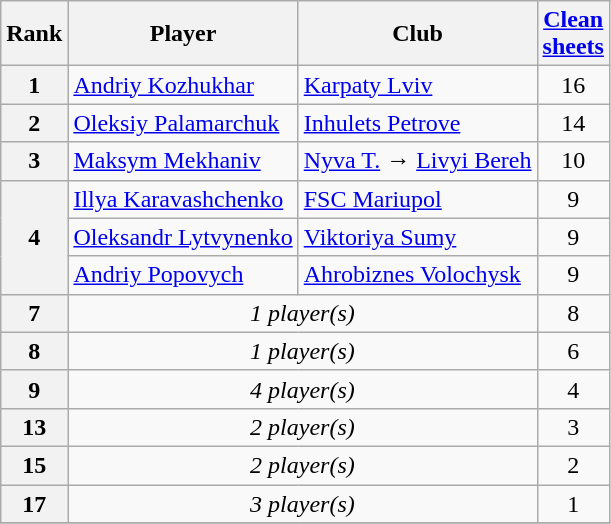<table class="wikitable" style="text-align:center">
<tr>
<th>Rank</th>
<th>Player</th>
<th>Club</th>
<th><a href='#'>Clean<br>sheets</a></th>
</tr>
<tr>
<th rowspan=1>1</th>
<td align="left"><a href='#'>Andriy Kozhukhar</a></td>
<td align="left"><a href='#'>Karpaty Lviv</a></td>
<td rowspan=1>16</td>
</tr>
<tr>
<th rowspan=1>2</th>
<td align="left"><a href='#'>Oleksiy Palamarchuk</a></td>
<td align="left"><a href='#'>Inhulets Petrove</a></td>
<td rowspan=1>14</td>
</tr>
<tr>
<th rowspan=1>3</th>
<td align="left"><a href='#'>Maksym Mekhaniv</a></td>
<td align="left"><a href='#'>Nyva T.</a> → <a href='#'>Livyi Bereh</a></td>
<td rowspan=1>10</td>
</tr>
<tr>
<th rowspan=3>4</th>
<td align="left"><a href='#'>Illya Karavashchenko</a></td>
<td align="left"><a href='#'>FSC Mariupol</a></td>
<td rowspan=1>9</td>
</tr>
<tr>
<td align="left"><a href='#'>Oleksandr Lytvynenko</a></td>
<td align="left"><a href='#'>Viktoriya Sumy</a></td>
<td rowspan=1>9</td>
</tr>
<tr>
<td align="left"><a href='#'>Andriy Popovych</a></td>
<td align="left"><a href='#'>Ahrobiznes Volochysk</a></td>
<td rowspan=1>9</td>
</tr>
<tr>
<th align=center>7</th>
<td colspan=2 align=center><em>1 player(s)</em></td>
<td align=center>8</td>
</tr>
<tr>
<th align=center>8</th>
<td colspan=2 align=center><em>1 player(s)</em></td>
<td align=center>6</td>
</tr>
<tr>
<th align=center>9</th>
<td colspan=2 align=center><em>4 player(s)</em></td>
<td align=center>4</td>
</tr>
<tr>
<th align=center>13</th>
<td colspan=2 align=center><em>2 player(s)</em></td>
<td align=center>3</td>
</tr>
<tr>
<th align=center>15</th>
<td colspan=2 align=center><em>2 player(s)</em></td>
<td align=center>2</td>
</tr>
<tr>
<th align=center>17</th>
<td colspan=2 align=center><em>3 player(s)</em></td>
<td align=center>1</td>
</tr>
<tr>
</tr>
</table>
